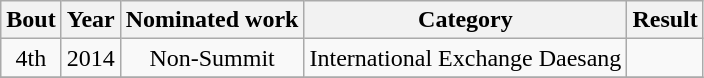<table class="wikitable sortable">
<tr>
<th>Bout</th>
<th>Year</th>
<th>Nominated work</th>
<th>Category</th>
<th>Result</th>
</tr>
<tr>
<td align="center">4th</td>
<td align="center">2014</td>
<td align="center">Non-Summit</td>
<td>International Exchange Daesang</td>
<td></td>
</tr>
<tr>
</tr>
</table>
